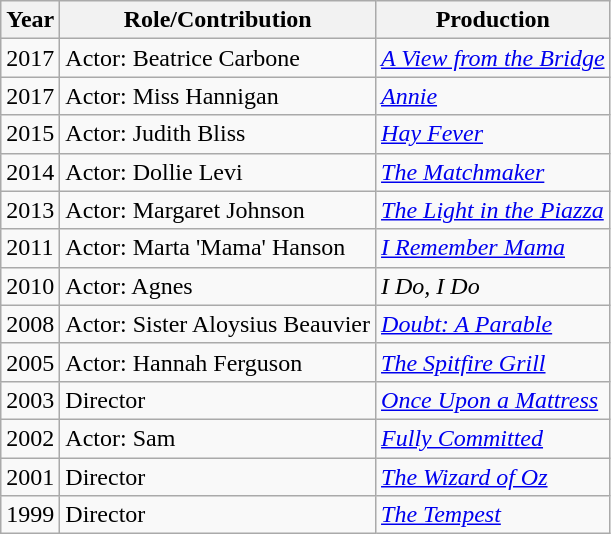<table class="wikitable">
<tr>
<th>Year</th>
<th>Role/Contribution</th>
<th>Production</th>
</tr>
<tr>
<td>2017</td>
<td>Actor: Beatrice Carbone</td>
<td><em><a href='#'>A View from the Bridge</a></em></td>
</tr>
<tr>
<td>2017</td>
<td>Actor: Miss Hannigan</td>
<td><em><a href='#'>Annie</a></em></td>
</tr>
<tr>
<td>2015</td>
<td>Actor: Judith Bliss</td>
<td><em><a href='#'>Hay Fever</a></em></td>
</tr>
<tr>
<td>2014</td>
<td>Actor: Dollie Levi</td>
<td><em><a href='#'>The Matchmaker</a></em></td>
</tr>
<tr>
<td>2013</td>
<td>Actor: Margaret Johnson</td>
<td><em><a href='#'>The Light in the Piazza</a></em></td>
</tr>
<tr>
<td>2011</td>
<td>Actor: Marta 'Mama' Hanson</td>
<td><em><a href='#'>I Remember Mama</a></em></td>
</tr>
<tr>
<td>2010</td>
<td>Actor: Agnes</td>
<td><em>I Do, I Do</em></td>
</tr>
<tr>
<td>2008</td>
<td>Actor: Sister Aloysius Beauvier</td>
<td><em><a href='#'>Doubt: A Parable</a></em></td>
</tr>
<tr>
<td>2005</td>
<td>Actor: Hannah Ferguson</td>
<td><em><a href='#'>The Spitfire Grill</a></em></td>
</tr>
<tr>
<td>2003</td>
<td>Director</td>
<td><em><a href='#'>Once Upon a Mattress</a></em></td>
</tr>
<tr>
<td>2002</td>
<td>Actor: Sam</td>
<td><em><a href='#'>Fully Committed</a></em></td>
</tr>
<tr>
<td>2001</td>
<td>Director</td>
<td><em><a href='#'>The Wizard of Oz</a></em></td>
</tr>
<tr>
<td>1999</td>
<td>Director</td>
<td><em><a href='#'>The Tempest</a></em></td>
</tr>
</table>
